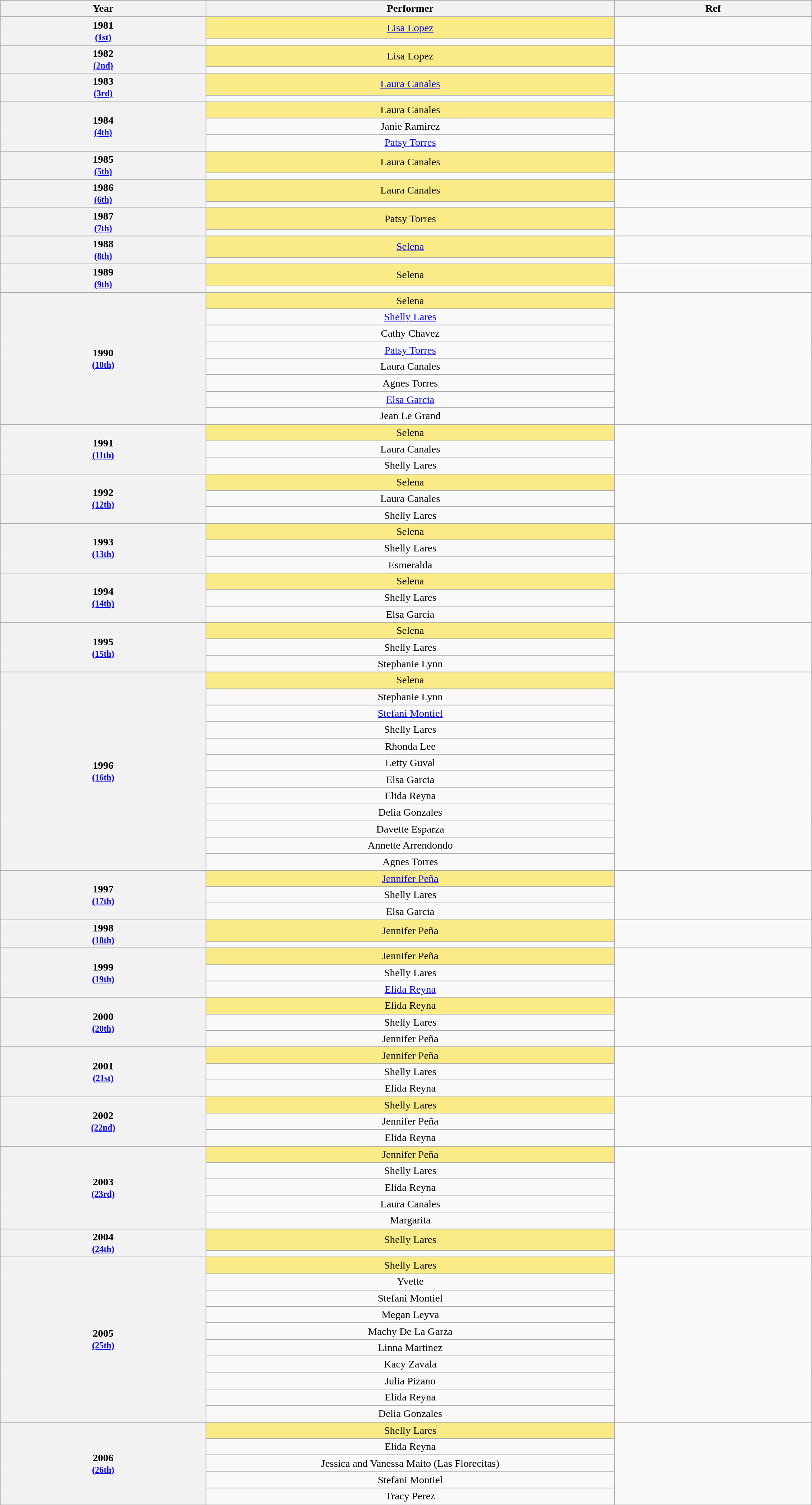<table class="wikitable sortable" style="text-align:center;">
<tr style="background:#bebebe;">
<th scope="col" style="width:1%;">Year</th>
<th scope="col" style="width:2%;">Performer</th>
<th scope="col" style="width:1%;" class="unsortable">Ref</th>
</tr>
<tr>
<th scope="row" rowspan=2>1981 <br><small><a href='#'>(1st)</a></small></th>
<td style="background:#FAEB86"><a href='#'>Lisa Lopez</a></td>
<td rowspan=2></td>
</tr>
<tr>
<td></td>
</tr>
<tr>
<th scope="row" rowspan=2>1982 <br><small><a href='#'>(2nd)</a></small></th>
<td style="background:#FAEB86">Lisa Lopez</td>
<td rowspan=2></td>
</tr>
<tr>
<td></td>
</tr>
<tr>
<th scope="row" rowspan=2>1983 <br><small><a href='#'>(3rd)</a></small></th>
<td style="background:#FAEB86"><a href='#'>Laura Canales</a></td>
<td rowspan=2></td>
</tr>
<tr>
<td></td>
</tr>
<tr>
<th scope="row" rowspan=3>1984 <br><small><a href='#'>(4th)</a></small></th>
<td style="background:#FAEB86">Laura Canales</td>
<td rowspan=3></td>
</tr>
<tr>
<td>Janie Ramirez</td>
</tr>
<tr>
<td><a href='#'>Patsy Torres</a></td>
</tr>
<tr>
<th scope="row" rowspan=2>1985 <br><small><a href='#'>(5th)</a></small></th>
<td style="background:#FAEB86">Laura Canales</td>
<td rowspan=2></td>
</tr>
<tr>
<td></td>
</tr>
<tr>
<th scope="row" rowspan=2>1986 <br><small><a href='#'>(6th)</a></small></th>
<td style="background:#FAEB86">Laura Canales</td>
<td rowspan=2></td>
</tr>
<tr>
<td></td>
</tr>
<tr>
<th scope="row" rowspan=2>1987 <br><small><a href='#'>(7th)</a></small></th>
<td style="background:#FAEB86">Patsy Torres</td>
<td rowspan=2></td>
</tr>
<tr>
<td></td>
</tr>
<tr>
<th scope="row" rowspan=2>1988 <br><small><a href='#'>(8th)</a></small></th>
<td style="background:#FAEB86"><a href='#'>Selena</a></td>
<td rowspan=2></td>
</tr>
<tr>
<td></td>
</tr>
<tr>
<th scope="row" rowspan=2>1989 <br><small><a href='#'>(9th)</a></small></th>
<td style="background:#FAEB86">Selena</td>
<td rowspan=2></td>
</tr>
<tr>
<td></td>
</tr>
<tr>
</tr>
<tr>
<th scope="row" rowspan=8>1990 <br><small><a href='#'>(10th)</a></small></th>
<td style="background:#FAEB86">Selena</td>
<td rowspan=8></td>
</tr>
<tr>
<td><a href='#'>Shelly Lares</a></td>
</tr>
<tr>
<td>Cathy Chavez</td>
</tr>
<tr>
<td><a href='#'>Patsy Torres</a></td>
</tr>
<tr>
<td>Laura Canales</td>
</tr>
<tr>
<td>Agnes Torres</td>
</tr>
<tr>
<td><a href='#'>Elsa Garcia</a></td>
</tr>
<tr>
<td>Jean Le Grand</td>
</tr>
<tr>
<th scope="row" rowspan=3>1991 <br><small><a href='#'>(11th)</a></small></th>
<td style="background:#FAEB86">Selena</td>
<td rowspan=3></td>
</tr>
<tr>
<td>Laura Canales</td>
</tr>
<tr>
<td>Shelly Lares</td>
</tr>
<tr>
<th scope="row" rowspan=3>1992 <br><small><a href='#'>(12th)</a></small></th>
<td style="background:#FAEB86">Selena</td>
<td rowspan=3></td>
</tr>
<tr>
<td>Laura Canales</td>
</tr>
<tr>
<td>Shelly Lares</td>
</tr>
<tr>
<th scope="row" rowspan=3>1993 <br><small><a href='#'>(13th)</a></small></th>
<td style="background:#FAEB86">Selena</td>
<td rowspan=3></td>
</tr>
<tr>
<td>Shelly Lares</td>
</tr>
<tr>
<td>Esmeralda</td>
</tr>
<tr>
<th scope="row" rowspan=3>1994 <br><small><a href='#'>(14th)</a></small></th>
<td style="background:#FAEB86">Selena</td>
<td rowspan=3></td>
</tr>
<tr>
<td>Shelly Lares</td>
</tr>
<tr>
<td>Elsa Garcia</td>
</tr>
<tr>
<th scope="row" rowspan=3>1995 <br><small><a href='#'>(15th)</a></small></th>
<td style="background:#FAEB86">Selena</td>
<td rowspan=3></td>
</tr>
<tr>
<td>Shelly Lares</td>
</tr>
<tr>
<td>Stephanie Lynn</td>
</tr>
<tr>
<th scope="row" rowspan=12>1996 <br><small><a href='#'>(16th)</a></small></th>
<td style="background:#FAEB86">Selena</td>
<td rowspan=12></td>
</tr>
<tr>
<td>Stephanie Lynn</td>
</tr>
<tr>
<td><a href='#'>Stefani Montiel</a></td>
</tr>
<tr>
<td>Shelly Lares</td>
</tr>
<tr>
<td>Rhonda Lee</td>
</tr>
<tr>
<td>Letty Guval</td>
</tr>
<tr>
<td>Elsa Garcia</td>
</tr>
<tr>
<td>Elida Reyna</td>
</tr>
<tr>
<td>Delia Gonzales</td>
</tr>
<tr>
<td>Davette Esparza</td>
</tr>
<tr>
<td>Annette Arrendondo</td>
</tr>
<tr>
<td>Agnes Torres</td>
</tr>
<tr>
<th scope="row" rowspan=3>1997 <br><small><a href='#'>(17th)</a></small></th>
<td style="background:#FAEB86"><a href='#'>Jennifer Peña</a></td>
<td rowspan=3></td>
</tr>
<tr>
<td>Shelly Lares</td>
</tr>
<tr>
<td>Elsa Garcia</td>
</tr>
<tr>
<th scope="row" rowspan=2>1998 <br><small><a href='#'>(18th)</a></small></th>
<td style="background:#FAEB86">Jennifer Peña</td>
<td rowspan=2></td>
</tr>
<tr>
<td></td>
</tr>
<tr>
<th scope="row" rowspan=3>1999 <br><small><a href='#'>(19th)</a></small></th>
<td style="background:#FAEB86">Jennifer Peña</td>
<td rowspan=3></td>
</tr>
<tr>
<td>Shelly Lares</td>
</tr>
<tr>
<td><a href='#'>Elida Reyna</a></td>
</tr>
<tr>
<th scope="row" rowspan=3>2000 <br><small><a href='#'>(20th)</a></small></th>
<td style="background:#FAEB86">Elida Reyna</td>
<td rowspan=3></td>
</tr>
<tr>
<td>Shelly Lares</td>
</tr>
<tr>
<td>Jennifer Peña</td>
</tr>
<tr>
<th scope="row" rowspan=3>2001 <br><small><a href='#'>(21st)</a></small></th>
<td style="background:#FAEB86">Jennifer Peña</td>
<td rowspan=3></td>
</tr>
<tr>
<td>Shelly Lares</td>
</tr>
<tr>
<td>Elida Reyna</td>
</tr>
<tr>
<th scope="row" rowspan=3>2002 <br><small><a href='#'>(22nd)</a></small></th>
<td style="background:#FAEB86">Shelly Lares</td>
<td rowspan=3></td>
</tr>
<tr>
<td>Jennifer Peña</td>
</tr>
<tr>
<td>Elida Reyna</td>
</tr>
<tr>
<th scope="row" rowspan=5>2003 <br><small><a href='#'>(23rd)</a></small></th>
<td style="background:#FAEB86">Jennifer Peña</td>
<td rowspan=5></td>
</tr>
<tr>
<td>Shelly Lares</td>
</tr>
<tr>
<td>Elida Reyna</td>
</tr>
<tr>
<td>Laura Canales</td>
</tr>
<tr>
<td>Margarita</td>
</tr>
<tr>
<th scope="row" rowspan=2>2004 <br><small><a href='#'>(24th)</a></small></th>
<td style="background:#FAEB86">Shelly Lares</td>
<td rowspan=2></td>
</tr>
<tr>
<td></td>
</tr>
<tr>
<th scope="row" rowspan=10>2005 <br><small><a href='#'>(25th)</a></small></th>
<td style="background:#FAEB86">Shelly Lares</td>
<td rowspan=10></td>
</tr>
<tr>
<td>Yvette</td>
</tr>
<tr>
<td>Stefani Montiel</td>
</tr>
<tr>
<td>Megan Leyva</td>
</tr>
<tr>
<td>Machy De La Garza</td>
</tr>
<tr>
<td>Linna Martinez</td>
</tr>
<tr>
<td>Kacy Zavala</td>
</tr>
<tr>
<td>Julia Pizano</td>
</tr>
<tr>
<td>Elida Reyna</td>
</tr>
<tr>
<td>Delia Gonzales</td>
</tr>
<tr>
<th scope="row" rowspan=5>2006 <br><small><a href='#'>(26th)</a></small></th>
<td style="background:#FAEB86">Shelly Lares</td>
<td rowspan=5></td>
</tr>
<tr>
<td>Elida Reyna</td>
</tr>
<tr>
<td>Jessica and Vanessa Maito (Las Florecitas)</td>
</tr>
<tr>
<td>Stefani Montiel</td>
</tr>
<tr>
<td>Tracy Perez</td>
</tr>
<tr>
</tr>
</table>
